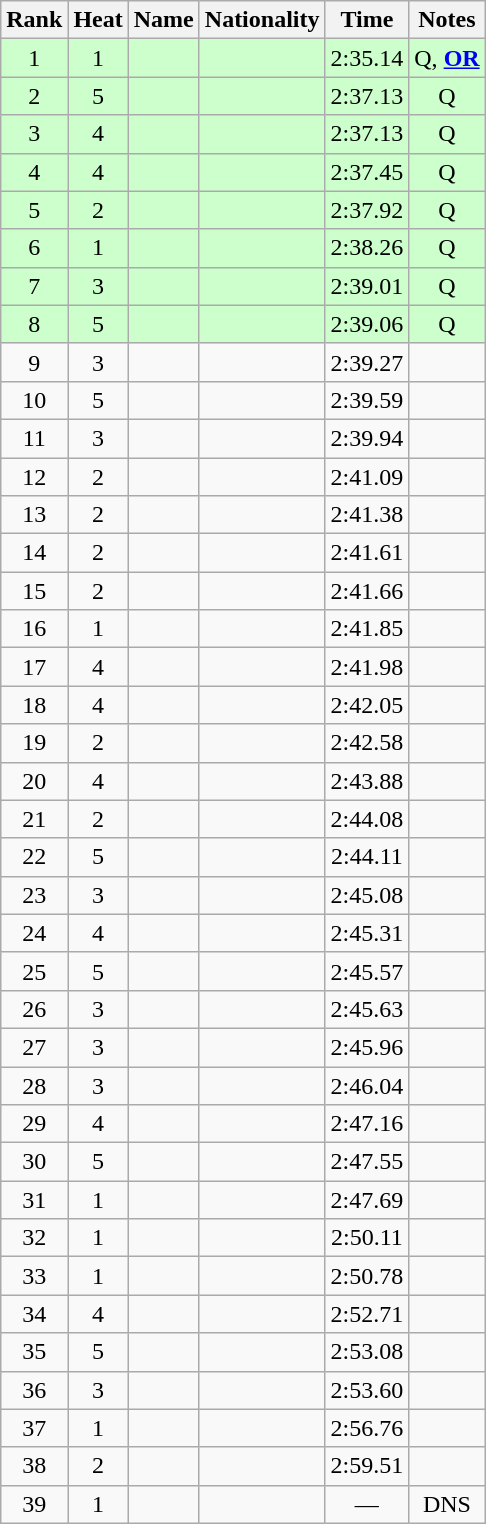<table class="wikitable sortable" style="text-align:center">
<tr>
<th>Rank</th>
<th>Heat</th>
<th>Name</th>
<th>Nationality</th>
<th>Time</th>
<th class="unsortable">Notes</th>
</tr>
<tr bgcolor="#ccffcc">
<td>1</td>
<td>1</td>
<td align="left"></td>
<td align="left"></td>
<td>2:35.14</td>
<td>Q, <strong><a href='#'>OR</a></strong></td>
</tr>
<tr bgcolor="#ccffcc">
<td>2</td>
<td>5</td>
<td align="left"></td>
<td align="left"></td>
<td>2:37.13</td>
<td>Q</td>
</tr>
<tr bgcolor="#ccffcc">
<td>3</td>
<td>4</td>
<td align="left"></td>
<td align="left"></td>
<td>2:37.13</td>
<td>Q</td>
</tr>
<tr bgcolor="#ccffcc">
<td>4</td>
<td>4</td>
<td align="left"></td>
<td align="left"></td>
<td>2:37.45</td>
<td>Q</td>
</tr>
<tr bgcolor="#ccffcc">
<td>5</td>
<td>2</td>
<td align="left"></td>
<td align="left"></td>
<td>2:37.92</td>
<td>Q</td>
</tr>
<tr bgcolor="#ccffcc">
<td>6</td>
<td>1</td>
<td align="left"></td>
<td align="left"></td>
<td>2:38.26</td>
<td>Q</td>
</tr>
<tr bgcolor="#ccffcc">
<td>7</td>
<td>3</td>
<td align="left"></td>
<td align="left"></td>
<td>2:39.01</td>
<td>Q</td>
</tr>
<tr bgcolor="#ccffcc">
<td>8</td>
<td>5</td>
<td align="left"></td>
<td align="left"></td>
<td>2:39.06</td>
<td>Q</td>
</tr>
<tr>
<td>9</td>
<td>3</td>
<td align="left"></td>
<td align="left"></td>
<td>2:39.27</td>
<td></td>
</tr>
<tr>
<td>10</td>
<td>5</td>
<td align="left"></td>
<td align="left"></td>
<td>2:39.59</td>
<td></td>
</tr>
<tr>
<td>11</td>
<td>3</td>
<td align="left"></td>
<td align="left"></td>
<td>2:39.94</td>
<td></td>
</tr>
<tr>
<td>12</td>
<td>2</td>
<td align="left"></td>
<td align="left"></td>
<td>2:41.09</td>
<td></td>
</tr>
<tr>
<td>13</td>
<td>2</td>
<td align="left"></td>
<td align="left"></td>
<td>2:41.38</td>
<td></td>
</tr>
<tr>
<td>14</td>
<td>2</td>
<td align="left"></td>
<td align="left"></td>
<td>2:41.61</td>
<td></td>
</tr>
<tr>
<td>15</td>
<td>2</td>
<td align="left"></td>
<td align="left"></td>
<td>2:41.66</td>
<td></td>
</tr>
<tr>
<td>16</td>
<td>1</td>
<td align="left"></td>
<td align="left"></td>
<td>2:41.85</td>
<td></td>
</tr>
<tr>
<td>17</td>
<td>4</td>
<td align="left"></td>
<td align="left"></td>
<td>2:41.98</td>
<td></td>
</tr>
<tr>
<td>18</td>
<td>4</td>
<td align="left"></td>
<td align="left"></td>
<td>2:42.05</td>
<td></td>
</tr>
<tr>
<td>19</td>
<td>2</td>
<td align="left"></td>
<td align="left"></td>
<td>2:42.58</td>
<td></td>
</tr>
<tr>
<td>20</td>
<td>4</td>
<td align="left"></td>
<td align="left"></td>
<td>2:43.88</td>
<td></td>
</tr>
<tr>
<td>21</td>
<td>2</td>
<td align="left"></td>
<td align="left"></td>
<td>2:44.08</td>
<td></td>
</tr>
<tr>
<td>22</td>
<td>5</td>
<td align="left"></td>
<td align="left"></td>
<td>2:44.11</td>
<td></td>
</tr>
<tr>
<td>23</td>
<td>3</td>
<td align="left"></td>
<td align="left"></td>
<td>2:45.08</td>
<td></td>
</tr>
<tr>
<td>24</td>
<td>4</td>
<td align="left"></td>
<td align="left"></td>
<td>2:45.31</td>
<td></td>
</tr>
<tr>
<td>25</td>
<td>5</td>
<td align="left"></td>
<td align="left"></td>
<td>2:45.57</td>
<td></td>
</tr>
<tr>
<td>26</td>
<td>3</td>
<td align="left"></td>
<td align="left"></td>
<td>2:45.63</td>
<td></td>
</tr>
<tr>
<td>27</td>
<td>3</td>
<td align="left"></td>
<td align="left"></td>
<td>2:45.96</td>
<td></td>
</tr>
<tr>
<td>28</td>
<td>3</td>
<td align="left"></td>
<td align="left"></td>
<td>2:46.04</td>
<td></td>
</tr>
<tr>
<td>29</td>
<td>4</td>
<td align="left"></td>
<td align="left"></td>
<td>2:47.16</td>
<td></td>
</tr>
<tr>
<td>30</td>
<td>5</td>
<td align="left"></td>
<td align="left"></td>
<td>2:47.55</td>
<td></td>
</tr>
<tr>
<td>31</td>
<td>1</td>
<td align="left"></td>
<td align="left"></td>
<td>2:47.69</td>
<td></td>
</tr>
<tr>
<td>32</td>
<td>1</td>
<td align="left"></td>
<td align="left"></td>
<td>2:50.11</td>
<td></td>
</tr>
<tr>
<td>33</td>
<td>1</td>
<td align="left"></td>
<td align="left"></td>
<td>2:50.78</td>
<td></td>
</tr>
<tr>
<td>34</td>
<td>4</td>
<td align="left"></td>
<td align="left"></td>
<td>2:52.71</td>
<td></td>
</tr>
<tr>
<td>35</td>
<td>5</td>
<td align="left"></td>
<td align="left"></td>
<td>2:53.08</td>
<td></td>
</tr>
<tr>
<td>36</td>
<td>3</td>
<td align="left"></td>
<td align="left"></td>
<td>2:53.60</td>
<td></td>
</tr>
<tr>
<td>37</td>
<td>1</td>
<td align="left"></td>
<td align="left"></td>
<td>2:56.76</td>
<td></td>
</tr>
<tr>
<td>38</td>
<td>2</td>
<td align="left"></td>
<td align="left"></td>
<td>2:59.51</td>
<td></td>
</tr>
<tr>
<td>39</td>
<td>1</td>
<td align="left"></td>
<td align="left"></td>
<td>—</td>
<td>DNS</td>
</tr>
</table>
